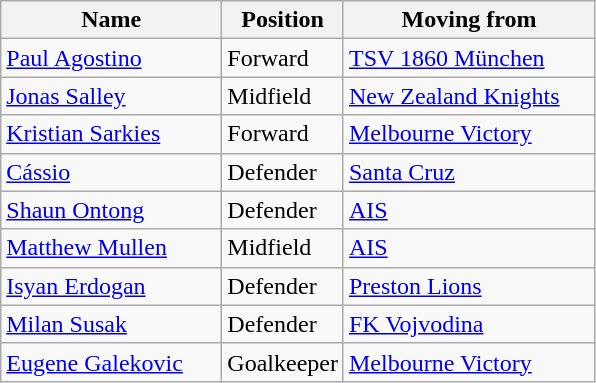<table class="wikitable">
<tr>
<th width=140>Name</th>
<th width=70>Position</th>
<th width=160>Moving from</th>
</tr>
<tr>
<td> <a href='#'>Paul Agostino</a></td>
<td>Forward</td>
<td><a href='#'>TSV 1860 München</a></td>
</tr>
<tr>
<td> <a href='#'>Jonas Salley</a></td>
<td>Midfield</td>
<td><a href='#'>New Zealand Knights</a></td>
</tr>
<tr>
<td> <a href='#'>Kristian Sarkies</a></td>
<td>Forward</td>
<td><a href='#'>Melbourne Victory</a></td>
</tr>
<tr>
<td> <a href='#'>Cássio</a></td>
<td>Defender</td>
<td><a href='#'>Santa Cruz</a></td>
</tr>
<tr>
<td> <a href='#'>Shaun Ontong</a></td>
<td>Defender</td>
<td><a href='#'>AIS</a></td>
</tr>
<tr>
<td> <a href='#'>Matthew Mullen</a></td>
<td>Midfield</td>
<td><a href='#'>AIS</a></td>
</tr>
<tr>
<td> <a href='#'>Isyan Erdogan</a></td>
<td>Defender</td>
<td><a href='#'>Preston Lions</a></td>
</tr>
<tr>
<td> <a href='#'>Milan Susak</a></td>
<td>Defender</td>
<td><a href='#'>FK Vojvodina</a></td>
</tr>
<tr>
<td> <a href='#'>Eugene Galekovic</a></td>
<td>Goalkeeper</td>
<td><a href='#'>Melbourne Victory</a></td>
</tr>
</table>
